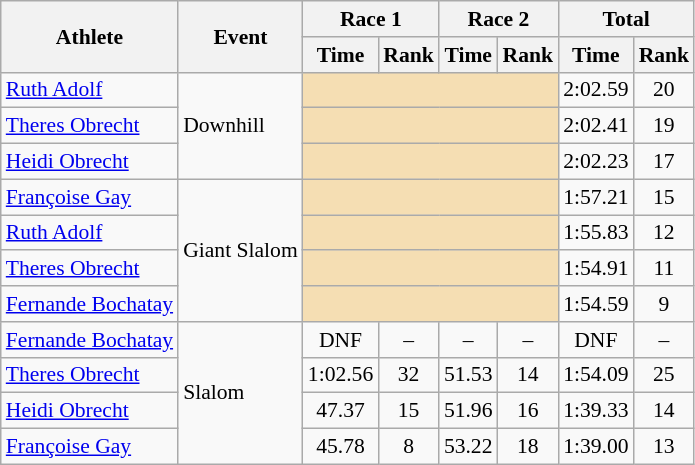<table class="wikitable" style="font-size:90%">
<tr>
<th rowspan="2">Athlete</th>
<th rowspan="2">Event</th>
<th colspan="2">Race 1</th>
<th colspan="2">Race 2</th>
<th colspan="2">Total</th>
</tr>
<tr>
<th>Time</th>
<th>Rank</th>
<th>Time</th>
<th>Rank</th>
<th>Time</th>
<th>Rank</th>
</tr>
<tr>
<td><a href='#'>Ruth Adolf</a></td>
<td rowspan="3">Downhill</td>
<td colspan="4" bgcolor="wheat"></td>
<td align="center">2:02.59</td>
<td align="center">20</td>
</tr>
<tr>
<td><a href='#'>Theres Obrecht</a></td>
<td colspan="4" bgcolor="wheat"></td>
<td align="center">2:02.41</td>
<td align="center">19</td>
</tr>
<tr>
<td><a href='#'>Heidi Obrecht</a></td>
<td colspan="4" bgcolor="wheat"></td>
<td align="center">2:02.23</td>
<td align="center">17</td>
</tr>
<tr>
<td><a href='#'>Françoise Gay</a></td>
<td rowspan="4">Giant Slalom</td>
<td colspan="4" bgcolor="wheat"></td>
<td align="center">1:57.21</td>
<td align="center">15</td>
</tr>
<tr>
<td><a href='#'>Ruth Adolf</a></td>
<td colspan="4" bgcolor="wheat"></td>
<td align="center">1:55.83</td>
<td align="center">12</td>
</tr>
<tr>
<td><a href='#'>Theres Obrecht</a></td>
<td colspan="4" bgcolor="wheat"></td>
<td align="center">1:54.91</td>
<td align="center">11</td>
</tr>
<tr>
<td><a href='#'>Fernande Bochatay</a></td>
<td colspan="4" bgcolor="wheat"></td>
<td align="center">1:54.59</td>
<td align="center">9</td>
</tr>
<tr>
<td><a href='#'>Fernande Bochatay</a></td>
<td rowspan="4">Slalom</td>
<td align="center">DNF</td>
<td align="center">–</td>
<td align="center">–</td>
<td align="center">–</td>
<td align="center">DNF</td>
<td align="center">–</td>
</tr>
<tr>
<td><a href='#'>Theres Obrecht</a></td>
<td align="center">1:02.56</td>
<td align="center">32</td>
<td align="center">51.53</td>
<td align="center">14</td>
<td align="center">1:54.09</td>
<td align="center">25</td>
</tr>
<tr>
<td><a href='#'>Heidi Obrecht</a></td>
<td align="center">47.37</td>
<td align="center">15</td>
<td align="center">51.96</td>
<td align="center">16</td>
<td align="center">1:39.33</td>
<td align="center">14</td>
</tr>
<tr>
<td><a href='#'>Françoise Gay</a></td>
<td align="center">45.78</td>
<td align="center">8</td>
<td align="center">53.22</td>
<td align="center">18</td>
<td align="center">1:39.00</td>
<td align="center">13</td>
</tr>
</table>
